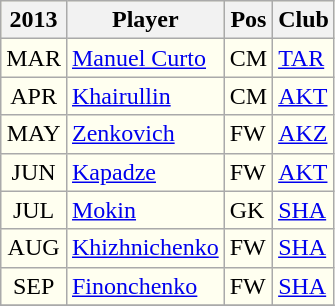<table class="wikitable" style="background: ivory; font-size: 100%; border: 1px #aaaaaa solid; border-collapse: collapse; clear:center">
<tr style="background:beige">
<th>2013</th>
<th>Player</th>
<th>Pos</th>
<th>Club</th>
</tr>
<tr>
<td align="center">MAR</td>
<td> <a href='#'>Manuel Curto</a></td>
<td>CM</td>
<td><a href='#'>TAR</a></td>
</tr>
<tr>
<td align="center">APR</td>
<td> <a href='#'>Khairullin</a></td>
<td>CM</td>
<td><a href='#'>AKT</a></td>
</tr>
<tr>
<td align="center">MAY</td>
<td> <a href='#'>Zenkovich</a></td>
<td>FW</td>
<td><a href='#'>AKZ</a></td>
</tr>
<tr>
<td align="center">JUN</td>
<td> <a href='#'>Kapadze</a></td>
<td>FW</td>
<td><a href='#'>AKT</a></td>
</tr>
<tr>
<td align="center">JUL</td>
<td> <a href='#'>Mokin</a></td>
<td>GK</td>
<td><a href='#'>SHA</a></td>
</tr>
<tr>
<td align="center">AUG</td>
<td> <a href='#'>Khizhnichenko</a></td>
<td>FW</td>
<td><a href='#'>SHA</a></td>
</tr>
<tr>
<td align="center">SEP</td>
<td> <a href='#'>Finonchenko</a></td>
<td>FW</td>
<td><a href='#'>SHA</a></td>
</tr>
<tr>
</tr>
</table>
